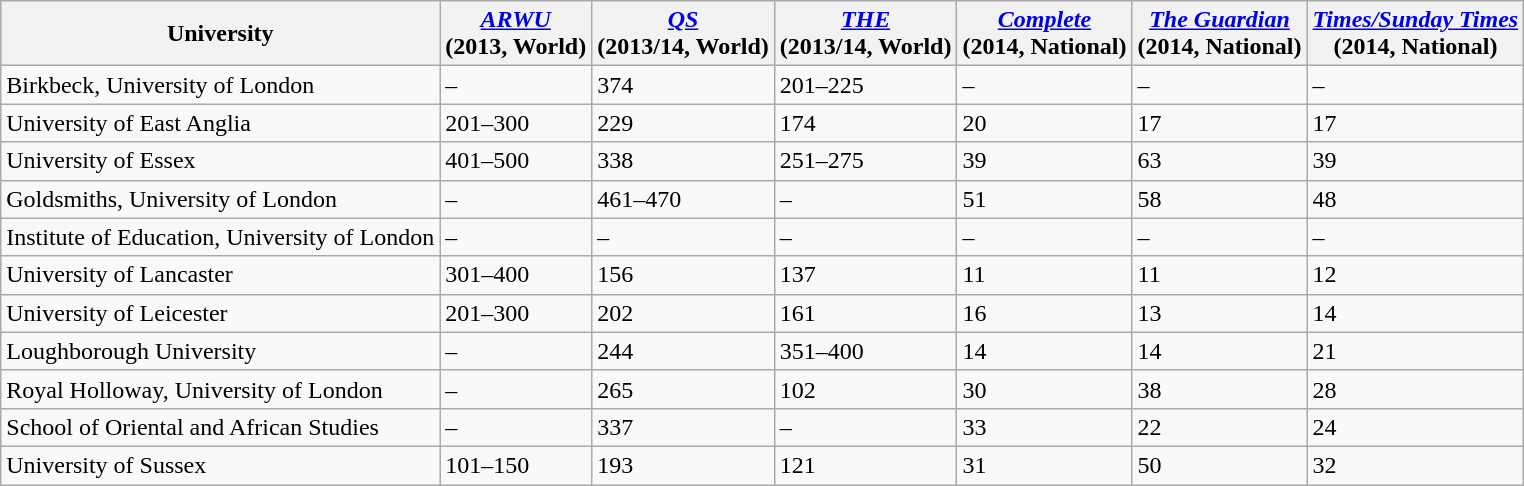<table class="wikitable sortable" style="text-align: left;">
<tr>
<th>University</th>
<th data-sort-type="number"><em><a href='#'>ARWU</a></em><br>(2013, World)</th>
<th data-sort-type="number"><em><a href='#'>QS</a></em><br>(2013/14, World)</th>
<th data-sort-type="number"><em><a href='#'>THE</a></em><br>(2013/14, World)</th>
<th data-sort-type="number"><em><a href='#'>Complete</a></em><br>(2014, National)</th>
<th data-sort-type="number"><em><a href='#'>The Guardian</a></em><br>(2014, National)</th>
<th data-sort-type="number"><em><a href='#'>Times/Sunday Times</a></em><br>(2014, National)</th>
</tr>
<tr>
<td>Birkbeck, University of London</td>
<td>–</td>
<td>374</td>
<td>201–225</td>
<td>–</td>
<td>–</td>
<td>–</td>
</tr>
<tr>
<td>University of East Anglia</td>
<td>201–300</td>
<td>229</td>
<td>174</td>
<td>20</td>
<td>17</td>
<td>17</td>
</tr>
<tr>
<td>University of Essex</td>
<td>401–500</td>
<td>338</td>
<td>251–275</td>
<td>39</td>
<td>63</td>
<td>39</td>
</tr>
<tr>
<td>Goldsmiths, University of London</td>
<td>–</td>
<td>461–470</td>
<td>–</td>
<td>51</td>
<td>58</td>
<td>48</td>
</tr>
<tr>
<td>Institute of Education, University of London</td>
<td>–</td>
<td>–</td>
<td>–</td>
<td>–</td>
<td>–</td>
<td>–</td>
</tr>
<tr>
<td>University of Lancaster</td>
<td>301–400</td>
<td>156</td>
<td>137</td>
<td>11</td>
<td>11</td>
<td>12</td>
</tr>
<tr>
<td>University of Leicester</td>
<td>201–300</td>
<td>202</td>
<td>161</td>
<td>16</td>
<td>13</td>
<td>14</td>
</tr>
<tr>
<td>Loughborough University</td>
<td>–</td>
<td>244</td>
<td>351–400</td>
<td>14</td>
<td>14</td>
<td>21</td>
</tr>
<tr>
<td>Royal Holloway, University of London</td>
<td>–</td>
<td>265</td>
<td>102</td>
<td>30</td>
<td>38</td>
<td>28</td>
</tr>
<tr>
<td>School of Oriental and African Studies</td>
<td>–</td>
<td>337</td>
<td>–</td>
<td>33</td>
<td>22</td>
<td>24</td>
</tr>
<tr>
<td>University of Sussex</td>
<td>101–150</td>
<td>193</td>
<td>121</td>
<td>31</td>
<td>50</td>
<td>32</td>
</tr>
</table>
